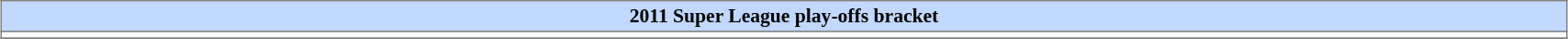<table border=1 style="margin:1em auto; border-collapse:collapse; font-size:90%; text-align:center; width:90%;" cellpadding=2 cellspacing=2 class="toccolours collapsible">
<tr bgcolor=#C1D8FF>
<th colspan=10>2011 Super League play-offs bracket</th>
</tr>
<tr>
<td><div></div></td>
</tr>
<tr>
</tr>
</table>
